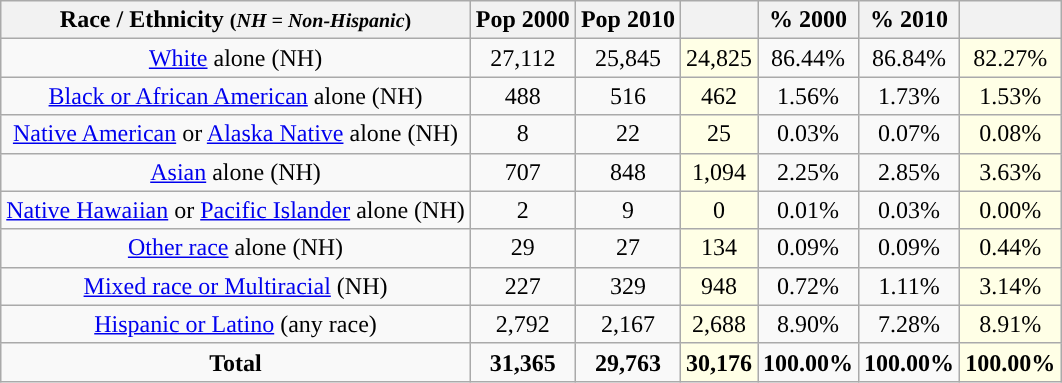<table class="wikitable" style="text-align:center;">
<tr>
<th>Race / Ethnicity <small>(<em>NH = Non-Hispanic</em>)</small></th>
<th>Pop 2000</th>
<th>Pop 2010</th>
<th></th>
<th>% 2000</th>
<th>% 2010</th>
<th></th>
</tr>
<tr>
<td><a href='#'>White</a> alone (NH)</td>
<td>27,112</td>
<td>25,845</td>
<td style='background: #ffffe6;'>24,825</td>
<td>86.44%</td>
<td>86.84%</td>
<td style='background: #ffffe6;'>82.27%</td>
</tr>
<tr>
<td><a href='#'>Black or African American</a> alone (NH)</td>
<td>488</td>
<td>516</td>
<td style='background: #ffffe6;'>462</td>
<td>1.56%</td>
<td>1.73%</td>
<td style='background: #ffffe6;'>1.53%</td>
</tr>
<tr>
<td><a href='#'>Native American</a> or <a href='#'>Alaska Native</a> alone (NH)</td>
<td>8</td>
<td>22</td>
<td style='background: #ffffe6;'>25</td>
<td>0.03%</td>
<td>0.07%</td>
<td style='background: #ffffe6;'>0.08%</td>
</tr>
<tr>
<td><a href='#'>Asian</a> alone (NH)</td>
<td>707</td>
<td>848</td>
<td style='background: #ffffe6;'>1,094</td>
<td>2.25%</td>
<td>2.85%</td>
<td style='background: #ffffe6;'>3.63%</td>
</tr>
<tr>
<td><a href='#'>Native Hawaiian</a> or <a href='#'>Pacific Islander</a> alone (NH)</td>
<td>2</td>
<td>9</td>
<td style='background: #ffffe6;'>0</td>
<td>0.01%</td>
<td>0.03%</td>
<td style='background: #ffffe6;'>0.00%</td>
</tr>
<tr>
<td><a href='#'>Other race</a> alone (NH)</td>
<td>29</td>
<td>27</td>
<td style='background: #ffffe6;'>134</td>
<td>0.09%</td>
<td>0.09%</td>
<td style='background: #ffffe6;'>0.44%</td>
</tr>
<tr>
<td><a href='#'>Mixed race or Multiracial</a> (NH)</td>
<td>227</td>
<td>329</td>
<td style='background: #ffffe6;'>948</td>
<td>0.72%</td>
<td>1.11%</td>
<td style='background: #ffffe6;'>3.14%</td>
</tr>
<tr>
<td><a href='#'>Hispanic or Latino</a> (any race)</td>
<td>2,792</td>
<td>2,167</td>
<td style='background: #ffffe6;'>2,688</td>
<td>8.90%</td>
<td>7.28%</td>
<td style='background: #ffffe6;'>8.91%</td>
</tr>
<tr>
<td><strong>Total</strong></td>
<td><strong>31,365</strong></td>
<td><strong>29,763</strong></td>
<td style='background: #ffffe6;'><strong>30,176</strong></td>
<td><strong>100.00%</strong></td>
<td><strong>100.00%</strong></td>
<td style='background: #ffffe6;'><strong>100.00%</strong></td>
</tr>
</table>
